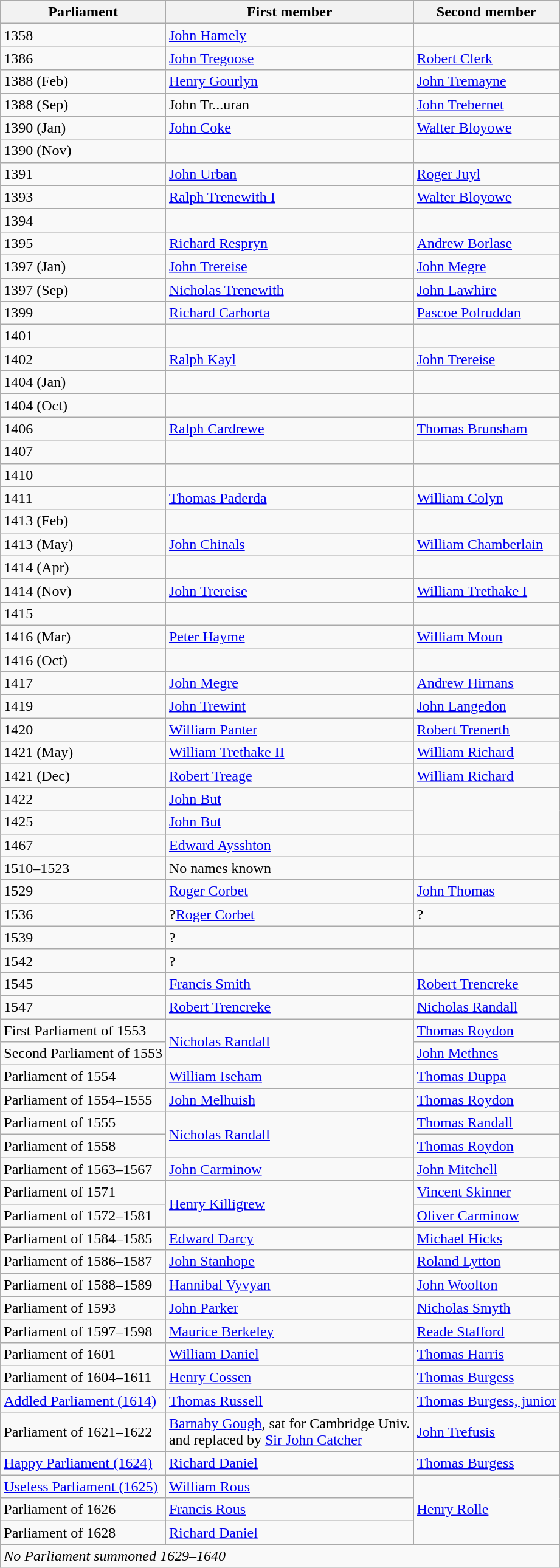<table class="wikitable">
<tr>
<th>Parliament</th>
<th>First member</th>
<th>Second member</th>
</tr>
<tr>
<td>1358</td>
<td><a href='#'>John Hamely</a></td>
<td></td>
</tr>
<tr>
<td>1386</td>
<td><a href='#'>John Tregoose</a></td>
<td><a href='#'>Robert Clerk</a></td>
</tr>
<tr>
<td>1388 (Feb)</td>
<td><a href='#'>Henry Gourlyn</a></td>
<td><a href='#'>John Tremayne</a></td>
</tr>
<tr>
<td>1388 (Sep)</td>
<td>John Tr...uran</td>
<td><a href='#'>John Trebernet</a></td>
</tr>
<tr>
<td>1390 (Jan)</td>
<td><a href='#'>John Coke</a></td>
<td><a href='#'>Walter Bloyowe</a></td>
</tr>
<tr>
<td>1390 (Nov)</td>
<td></td>
<td></td>
</tr>
<tr>
<td>1391</td>
<td><a href='#'>John Urban</a></td>
<td><a href='#'>Roger Juyl</a></td>
</tr>
<tr>
<td>1393</td>
<td><a href='#'>Ralph Trenewith I</a></td>
<td><a href='#'>Walter Bloyowe</a></td>
</tr>
<tr>
<td>1394</td>
<td></td>
<td></td>
</tr>
<tr>
<td>1395</td>
<td><a href='#'>Richard Respryn</a></td>
<td><a href='#'>Andrew Borlase</a></td>
</tr>
<tr>
<td>1397 (Jan)</td>
<td><a href='#'>John Trereise</a></td>
<td><a href='#'>John Megre</a></td>
</tr>
<tr>
<td>1397 (Sep)</td>
<td><a href='#'>Nicholas Trenewith</a></td>
<td><a href='#'>John Lawhire</a></td>
</tr>
<tr>
<td>1399</td>
<td><a href='#'>Richard Carhorta</a></td>
<td><a href='#'>Pascoe Polruddan</a></td>
</tr>
<tr>
<td>1401</td>
<td></td>
<td></td>
</tr>
<tr>
<td>1402</td>
<td><a href='#'>Ralph Kayl</a></td>
<td><a href='#'>John Trereise</a></td>
</tr>
<tr>
<td>1404 (Jan)</td>
<td></td>
<td></td>
</tr>
<tr>
<td>1404 (Oct)</td>
<td></td>
<td></td>
</tr>
<tr>
<td>1406</td>
<td><a href='#'>Ralph Cardrewe</a></td>
<td><a href='#'>Thomas Brunsham</a></td>
</tr>
<tr>
<td>1407</td>
<td></td>
<td></td>
</tr>
<tr>
<td>1410</td>
<td></td>
<td></td>
</tr>
<tr>
<td>1411</td>
<td><a href='#'>Thomas Paderda</a></td>
<td><a href='#'>William Colyn</a></td>
</tr>
<tr>
<td>1413 (Feb)</td>
<td></td>
<td></td>
</tr>
<tr>
<td>1413 (May)</td>
<td><a href='#'>John Chinals</a></td>
<td><a href='#'>William Chamberlain</a></td>
</tr>
<tr>
<td>1414 (Apr)</td>
<td></td>
<td></td>
</tr>
<tr>
<td>1414 (Nov)</td>
<td><a href='#'>John Trereise</a></td>
<td><a href='#'>William Trethake I</a></td>
</tr>
<tr>
<td>1415</td>
<td></td>
<td></td>
</tr>
<tr>
<td>1416 (Mar)</td>
<td><a href='#'>Peter Hayme</a></td>
<td><a href='#'>William Moun</a></td>
</tr>
<tr>
<td>1416 (Oct)</td>
<td></td>
<td></td>
</tr>
<tr>
<td>1417</td>
<td><a href='#'>John Megre</a></td>
<td><a href='#'>Andrew Hirnans</a></td>
</tr>
<tr>
<td>1419</td>
<td><a href='#'>John Trewint</a></td>
<td><a href='#'>John Langedon</a></td>
</tr>
<tr>
<td>1420</td>
<td><a href='#'>William Panter</a></td>
<td><a href='#'>Robert Trenerth</a></td>
</tr>
<tr>
<td>1421 (May)</td>
<td><a href='#'>William Trethake II</a></td>
<td><a href='#'>William Richard</a></td>
</tr>
<tr>
<td>1421 (Dec)</td>
<td><a href='#'>Robert Treage</a></td>
<td><a href='#'>William Richard</a></td>
</tr>
<tr>
<td>1422</td>
<td><a href='#'>John But</a></td>
</tr>
<tr>
<td>1425</td>
<td><a href='#'>John But</a></td>
</tr>
<tr>
<td>1467</td>
<td><a href='#'>Edward Aysshton</a></td>
<td></td>
</tr>
<tr>
<td>1510–1523</td>
<td>No names known</td>
<td></td>
</tr>
<tr>
<td>1529</td>
<td><a href='#'>Roger Corbet</a></td>
<td><a href='#'>John Thomas</a></td>
</tr>
<tr>
<td>1536</td>
<td>?<a href='#'>Roger Corbet</a></td>
<td>?</td>
</tr>
<tr>
<td>1539</td>
<td>?</td>
<td></td>
</tr>
<tr>
<td>1542</td>
<td>?</td>
<td></td>
</tr>
<tr>
<td>1545</td>
<td><a href='#'>Francis Smith</a></td>
<td><a href='#'>Robert Trencreke</a></td>
</tr>
<tr>
<td>1547</td>
<td><a href='#'>Robert Trencreke</a></td>
<td><a href='#'>Nicholas Randall</a></td>
</tr>
<tr>
<td>First Parliament of 1553</td>
<td rowspan="2"><a href='#'>Nicholas Randall</a></td>
<td><a href='#'>Thomas Roydon</a></td>
</tr>
<tr>
<td>Second Parliament of 1553</td>
<td><a href='#'>John Methnes</a></td>
</tr>
<tr>
<td>Parliament of 1554</td>
<td><a href='#'>William Iseham</a></td>
<td><a href='#'>Thomas Duppa</a></td>
</tr>
<tr>
<td>Parliament of 1554–1555</td>
<td><a href='#'>John Melhuish</a></td>
<td><a href='#'>Thomas Roydon</a></td>
</tr>
<tr>
<td>Parliament of 1555</td>
<td rowspan="2"><a href='#'>Nicholas Randall</a></td>
<td><a href='#'>Thomas Randall</a></td>
</tr>
<tr>
<td>Parliament of 1558</td>
<td><a href='#'>Thomas Roydon</a></td>
</tr>
<tr>
<td>Parliament of 1563–1567</td>
<td><a href='#'>John Carminow</a></td>
<td><a href='#'>John Mitchell</a></td>
</tr>
<tr>
<td>Parliament of 1571</td>
<td rowspan="2"><a href='#'>Henry Killigrew</a></td>
<td><a href='#'>Vincent Skinner</a></td>
</tr>
<tr>
<td>Parliament of 1572–1581</td>
<td><a href='#'>Oliver Carminow</a></td>
</tr>
<tr>
<td>Parliament of 1584–1585</td>
<td><a href='#'>Edward Darcy</a></td>
<td><a href='#'>Michael Hicks</a></td>
</tr>
<tr>
<td>Parliament of 1586–1587</td>
<td><a href='#'>John Stanhope</a></td>
<td><a href='#'>Roland Lytton</a></td>
</tr>
<tr>
<td>Parliament of 1588–1589</td>
<td><a href='#'>Hannibal Vyvyan</a></td>
<td><a href='#'>John Woolton</a></td>
</tr>
<tr>
<td>Parliament of 1593</td>
<td><a href='#'>John Parker</a></td>
<td><a href='#'>Nicholas Smyth</a></td>
</tr>
<tr>
<td>Parliament of 1597–1598</td>
<td><a href='#'>Maurice Berkeley</a></td>
<td><a href='#'>Reade Stafford</a></td>
</tr>
<tr>
<td>Parliament of 1601</td>
<td><a href='#'>William Daniel</a></td>
<td><a href='#'>Thomas Harris</a></td>
</tr>
<tr>
<td>Parliament of 1604–1611</td>
<td><a href='#'>Henry Cossen</a></td>
<td><a href='#'>Thomas Burgess</a></td>
</tr>
<tr>
<td><a href='#'>Addled Parliament (1614)</a></td>
<td><a href='#'>Thomas Russell</a></td>
<td><a href='#'>Thomas Burgess, junior</a></td>
</tr>
<tr>
<td>Parliament of 1621–1622</td>
<td><a href='#'>Barnaby Gough</a>, sat for Cambridge Univ. <br>and replaced by <a href='#'>Sir John Catcher</a></td>
<td><a href='#'>John Trefusis</a></td>
</tr>
<tr>
<td><a href='#'>Happy Parliament (1624)</a></td>
<td><a href='#'>Richard Daniel</a></td>
<td><a href='#'>Thomas Burgess</a></td>
</tr>
<tr>
<td><a href='#'>Useless Parliament (1625)</a></td>
<td><a href='#'>William Rous</a></td>
<td rowspan="3"><a href='#'>Henry Rolle</a></td>
</tr>
<tr>
<td>Parliament of 1626</td>
<td><a href='#'>Francis Rous</a></td>
</tr>
<tr>
<td>Parliament of 1628</td>
<td><a href='#'>Richard Daniel</a></td>
</tr>
<tr>
<td colspan="4"><em>No Parliament summoned 1629–1640</em></td>
</tr>
</table>
